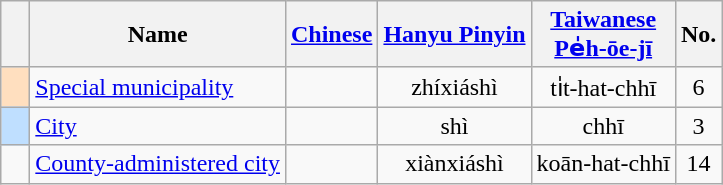<table class=wikitable>
<tr>
<th></th>
<th>Name</th>
<th><a href='#'>Chinese</a></th>
<th><a href='#'>Hanyu Pinyin</a></th>
<th><a href='#'>Taiwanese</a><br><a href='#'>Pe̍h-ōe-jī</a></th>
<th>No.</th>
</tr>
<tr>
<td bgcolor="#ffdfbf">   </td>
<td><a href='#'>Special municipality</a></td>
<td align=center></td>
<td align=center>zhíxiáshì</td>
<td align=center>ti̍t-hat-chhī</td>
<td align=center>6</td>
</tr>
<tr>
<td bgcolor="bfdfff">   </td>
<td><a href='#'>City</a></td>
<td align=center></td>
<td align=center>shì</td>
<td align=center>chhī</td>
<td align=center>3</td>
</tr>
<tr>
<td>   </td>
<td><a href='#'>County-administered city</a></td>
<td align=center></td>
<td align=center>xiànxiáshì</td>
<td align=center>koān-hat-chhī</td>
<td align=center>14</td>
</tr>
</table>
